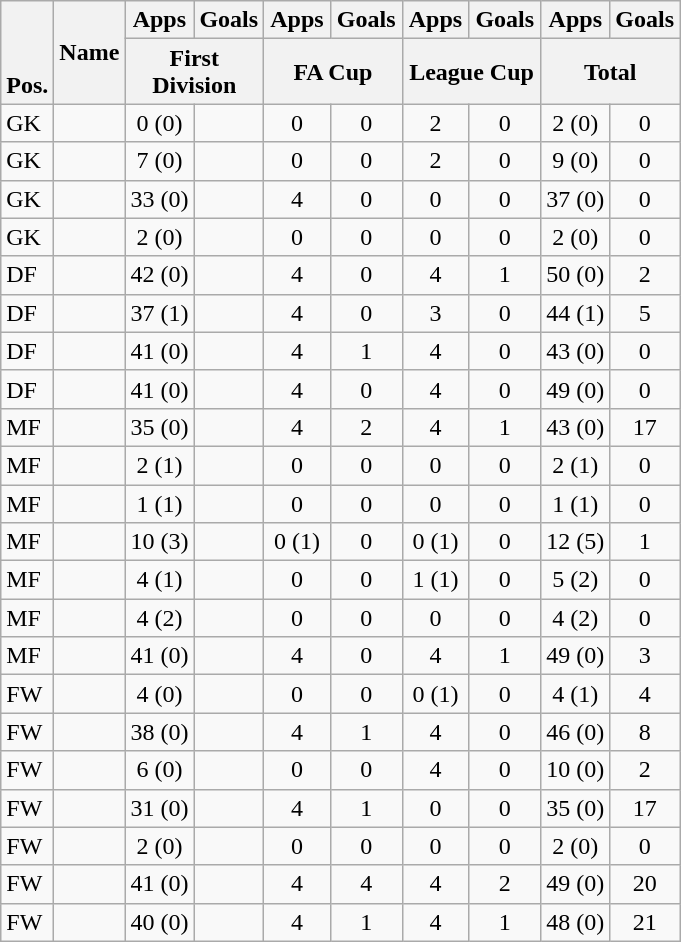<table class="wikitable sortable" style="text-align:center">
<tr>
<th rowspan="2" valign="bottom">Pos.</th>
<th rowspan="2">Name</th>
<th>Apps</th>
<th>Goals</th>
<th>Apps</th>
<th>Goals</th>
<th>Apps</th>
<th>Goals</th>
<th>Apps</th>
<th>Goals</th>
</tr>
<tr class="unsortable">
<th colspan="2" width="85">First Division</th>
<th colspan="2" width="85">FA Cup</th>
<th colspan="2" width="85">League Cup</th>
<th colspan="2" width="85">Total</th>
</tr>
<tr>
<td align="left">GK</td>
<td align="left"> </td>
<td>0 (0)</td>
<td></td>
<td>0</td>
<td>0</td>
<td>2</td>
<td>0</td>
<td>2 (0)</td>
<td>0</td>
</tr>
<tr>
<td align="left">GK</td>
<td align="left"> </td>
<td>7 (0)</td>
<td></td>
<td>0</td>
<td>0</td>
<td>2</td>
<td>0</td>
<td>9 (0)</td>
<td>0</td>
</tr>
<tr>
<td align="left">GK</td>
<td align="left"> </td>
<td>33 (0)</td>
<td></td>
<td>4</td>
<td>0</td>
<td>0</td>
<td>0</td>
<td>37 (0)</td>
<td>0</td>
</tr>
<tr>
<td align="left">GK</td>
<td align="left"> </td>
<td>2 (0)</td>
<td></td>
<td>0</td>
<td>0</td>
<td>0</td>
<td>0</td>
<td>2 (0)</td>
<td>0</td>
</tr>
<tr>
<td align="left">DF</td>
<td align="left"> </td>
<td>42 (0)</td>
<td></td>
<td>4</td>
<td>0</td>
<td>4</td>
<td>1</td>
<td>50 (0)</td>
<td>2</td>
</tr>
<tr>
<td align="left">DF</td>
<td align="left"> </td>
<td>37 (1)</td>
<td></td>
<td>4</td>
<td>0</td>
<td>3</td>
<td>0</td>
<td>44 (1)</td>
<td>5</td>
</tr>
<tr>
<td align="left">DF</td>
<td align="left"> </td>
<td>41 (0)</td>
<td></td>
<td>4</td>
<td>1</td>
<td>4</td>
<td>0</td>
<td>43 (0)</td>
<td>0</td>
</tr>
<tr>
<td align="left">DF</td>
<td align="left"> </td>
<td>41 (0)</td>
<td></td>
<td>4</td>
<td>0</td>
<td>4</td>
<td>0</td>
<td>49 (0)</td>
<td>0</td>
</tr>
<tr>
<td align="left">MF</td>
<td align="left"> </td>
<td>35 (0)</td>
<td></td>
<td>4</td>
<td>2</td>
<td>4</td>
<td>1</td>
<td>43 (0)</td>
<td>17</td>
</tr>
<tr>
<td align="left">MF</td>
<td align="left"> </td>
<td>2 (1)</td>
<td></td>
<td>0</td>
<td>0</td>
<td>0</td>
<td>0</td>
<td>2 (1)</td>
<td>0</td>
</tr>
<tr>
<td align="left">MF</td>
<td align="left"> </td>
<td>1 (1)</td>
<td></td>
<td>0</td>
<td>0</td>
<td>0</td>
<td>0</td>
<td>1 (1)</td>
<td>0</td>
</tr>
<tr>
<td align="left">MF</td>
<td align="left"> </td>
<td>10 (3)</td>
<td></td>
<td>0 (1)</td>
<td>0</td>
<td>0 (1)</td>
<td>0</td>
<td>12 (5)</td>
<td>1</td>
</tr>
<tr>
<td align="left">MF</td>
<td align="left"> </td>
<td>4 (1)</td>
<td></td>
<td>0</td>
<td>0</td>
<td>1 (1)</td>
<td>0</td>
<td>5 (2)</td>
<td>0</td>
</tr>
<tr>
<td align="left">MF</td>
<td align="left"> </td>
<td>4 (2)</td>
<td></td>
<td>0</td>
<td>0</td>
<td>0</td>
<td>0</td>
<td>4 (2)</td>
<td>0</td>
</tr>
<tr>
<td align="left">MF</td>
<td align="left"> </td>
<td>41 (0)</td>
<td></td>
<td>4</td>
<td>0</td>
<td>4</td>
<td>1</td>
<td>49 (0)</td>
<td>3</td>
</tr>
<tr>
<td align="left">FW</td>
<td align="left"> </td>
<td>4 (0)</td>
<td></td>
<td>0</td>
<td>0</td>
<td>0 (1)</td>
<td>0</td>
<td>4 (1)</td>
<td>4</td>
</tr>
<tr>
<td align="left">FW</td>
<td align="left"> </td>
<td>38 (0)</td>
<td></td>
<td>4</td>
<td>1</td>
<td>4</td>
<td>0</td>
<td>46 (0)</td>
<td>8</td>
</tr>
<tr>
<td align="left">FW</td>
<td align="left"> </td>
<td>6 (0)</td>
<td></td>
<td>0</td>
<td>0</td>
<td>4</td>
<td>0</td>
<td>10 (0)</td>
<td>2</td>
</tr>
<tr>
<td align="left">FW</td>
<td align="left"> </td>
<td>31 (0)</td>
<td></td>
<td>4</td>
<td>1</td>
<td>0</td>
<td>0</td>
<td>35 (0)</td>
<td>17</td>
</tr>
<tr>
<td align="left">FW</td>
<td align="left"> </td>
<td>2 (0)</td>
<td></td>
<td>0</td>
<td>0</td>
<td>0</td>
<td>0</td>
<td>2 (0)</td>
<td>0</td>
</tr>
<tr>
<td align="left">FW</td>
<td align="left"> </td>
<td>41 (0)</td>
<td></td>
<td>4</td>
<td>4</td>
<td>4</td>
<td>2</td>
<td>49 (0)</td>
<td>20</td>
</tr>
<tr>
<td align="left">FW</td>
<td align="left"> </td>
<td>40 (0)</td>
<td></td>
<td>4</td>
<td>1</td>
<td>4</td>
<td>1</td>
<td>48 (0)</td>
<td>21</td>
</tr>
</table>
